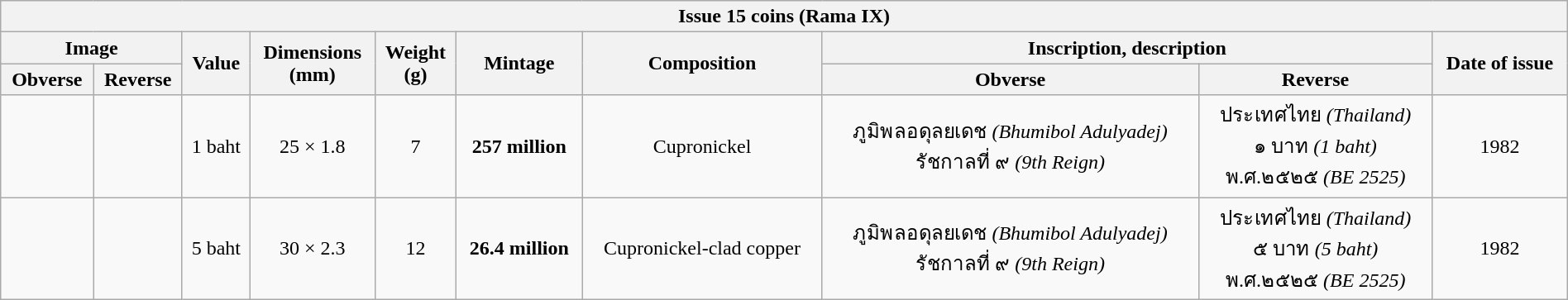<table class="wikitable" style="width:100%; text-align: center">
<tr>
<th colspan="10">Issue 15 coins (Rama IX)</th>
</tr>
<tr>
<th colspan="2">Image</th>
<th rowspan="2">Value</th>
<th rowspan="2">Dimensions<br>(mm)</th>
<th rowspan="2">Weight<br>(g)</th>
<th rowspan="2">Mintage</th>
<th rowspan="2">Composition</th>
<th colspan="2">Inscription, description</th>
<th rowspan="2">Date of issue</th>
</tr>
<tr>
<th>Obverse</th>
<th>Reverse</th>
<th>Obverse</th>
<th>Reverse</th>
</tr>
<tr>
<td></td>
<td></td>
<td>1 baht</td>
<td>25 × 1.8</td>
<td>7</td>
<td><strong>257 million</strong></td>
<td>Cupronickel</td>
<td>ภูมิพลอดุลยเดช <em>(Bhumibol Adulyadej)</em><br>รัชกาลที่ ๙ <em>(9th Reign)</em></td>
<td>ประเทศไทย <em>(Thailand)</em><br>๑ บาท <em>(1 baht)</em><br>พ.ศ.๒๕๒๕ <em>(BE 2525)</em></td>
<td>1982</td>
</tr>
<tr>
<td></td>
<td></td>
<td>5 baht</td>
<td>30 × 2.3</td>
<td>12</td>
<td><strong>26.4 million</strong></td>
<td>Cupronickel-clad copper</td>
<td>ภูมิพลอดุลยเดช <em>(Bhumibol Adulyadej)</em><br>รัชกาลที่ ๙ <em>(9th Reign)</em></td>
<td>ประเทศไทย <em>(Thailand)</em><br>๕ บาท <em>(5 baht)</em><br>พ.ศ.๒๕๒๕ <em>(BE 2525)</em></td>
<td>1982</td>
</tr>
</table>
